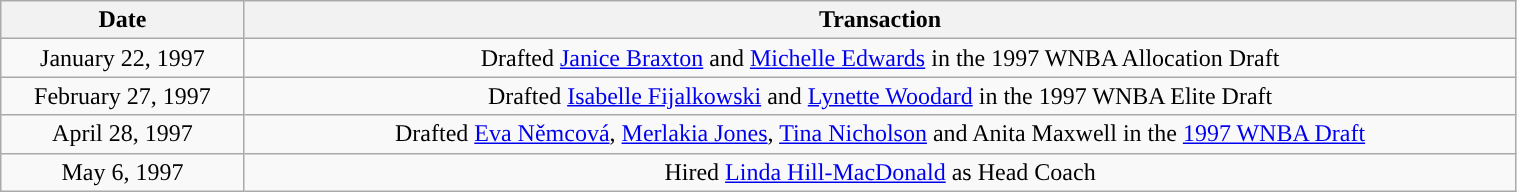<table class="wikitable" style="width:80%; text-align: center;">
<tr>
<th>Date</th>
<th>Transaction</th>
</tr>
<tr>
<td>January 22, 1997</td>
<td>Drafted <a href='#'>Janice Braxton</a> and <a href='#'>Michelle Edwards</a> in the 1997 WNBA Allocation Draft</td>
</tr>
<tr>
<td>February 27, 1997</td>
<td>Drafted <a href='#'>Isabelle Fijalkowski</a> and <a href='#'>Lynette Woodard</a> in the 1997 WNBA Elite Draft</td>
</tr>
<tr>
<td>April 28, 1997</td>
<td>Drafted <a href='#'>Eva Němcová</a>, <a href='#'>Merlakia Jones</a>, <a href='#'>Tina Nicholson</a> and Anita Maxwell in the <a href='#'>1997 WNBA Draft</a></td>
</tr>
<tr>
<td>May 6, 1997</td>
<td>Hired <a href='#'>Linda Hill-MacDonald</a> as Head Coach</td>
</tr>
</table>
